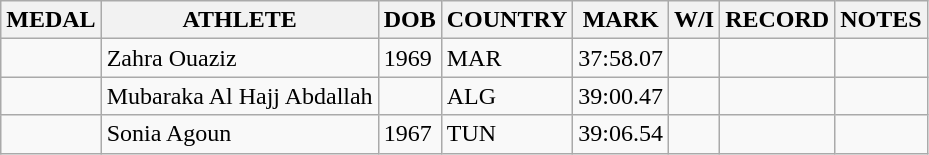<table class="wikitable">
<tr>
<th>MEDAL</th>
<th>ATHLETE</th>
<th>DOB</th>
<th>COUNTRY</th>
<th>MARK</th>
<th>W/I</th>
<th>RECORD</th>
<th>NOTES</th>
</tr>
<tr>
<td></td>
<td>Zahra Ouaziz</td>
<td>1969</td>
<td>MAR</td>
<td>37:58.07</td>
<td></td>
<td></td>
<td></td>
</tr>
<tr>
<td></td>
<td>Mubaraka Al Hajj Abdallah</td>
<td></td>
<td>ALG</td>
<td>39:00.47</td>
<td></td>
<td></td>
<td></td>
</tr>
<tr>
<td></td>
<td>Sonia Agoun</td>
<td>1967</td>
<td>TUN</td>
<td>39:06.54</td>
<td></td>
<td></td>
<td></td>
</tr>
</table>
